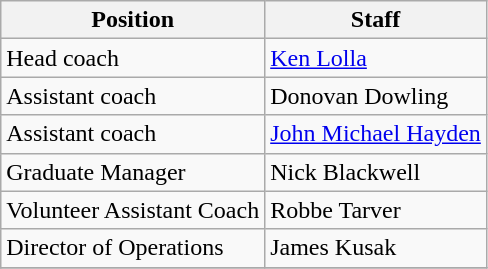<table class="wikitable">
<tr>
<th>Position</th>
<th>Staff</th>
</tr>
<tr>
<td>Head coach</td>
<td><a href='#'>Ken Lolla</a></td>
</tr>
<tr>
<td>Assistant coach</td>
<td>Donovan Dowling</td>
</tr>
<tr>
<td>Assistant coach</td>
<td><a href='#'>John Michael Hayden</a></td>
</tr>
<tr>
<td>Graduate Manager</td>
<td>Nick Blackwell</td>
</tr>
<tr>
<td>Volunteer Assistant Coach</td>
<td>Robbe Tarver</td>
</tr>
<tr>
<td>Director of Operations</td>
<td>James Kusak</td>
</tr>
<tr>
</tr>
</table>
